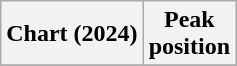<table class="wikitable sortable plainrowheaders" style="text-align:center">
<tr>
<th scope="col">Chart (2024)</th>
<th scope="col">Peak<br>position</th>
</tr>
<tr>
</tr>
</table>
